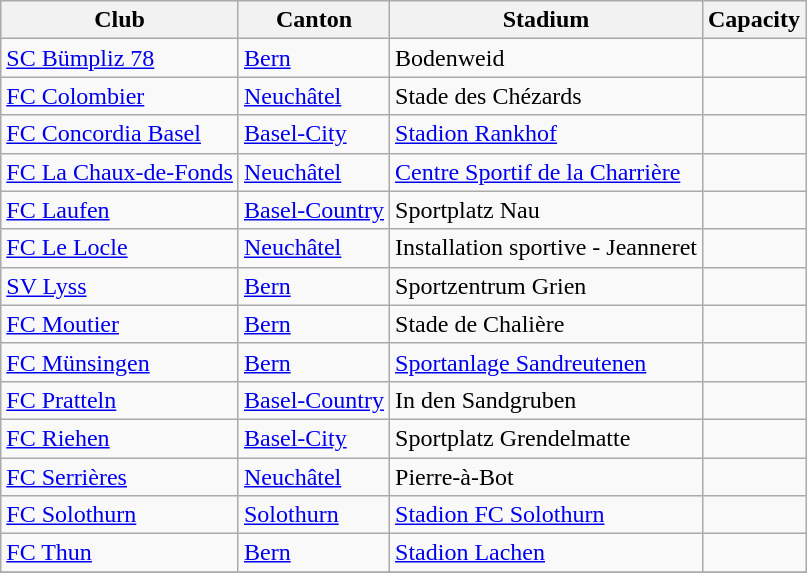<table class="wikitable">
<tr>
<th>Club</th>
<th>Canton</th>
<th>Stadium</th>
<th>Capacity</th>
</tr>
<tr>
<td><a href='#'>SC Bümpliz 78</a></td>
<td><a href='#'>Bern</a></td>
<td>Bodenweid</td>
<td></td>
</tr>
<tr>
<td><a href='#'>FC Colombier</a></td>
<td><a href='#'>Neuchâtel</a></td>
<td>Stade des Chézards</td>
<td></td>
</tr>
<tr>
<td><a href='#'>FC Concordia Basel</a></td>
<td><a href='#'>Basel-City</a></td>
<td><a href='#'>Stadion Rankhof</a></td>
<td></td>
</tr>
<tr>
<td><a href='#'>FC La Chaux-de-Fonds</a></td>
<td><a href='#'>Neuchâtel</a></td>
<td><a href='#'>Centre Sportif de la Charrière</a></td>
<td></td>
</tr>
<tr>
<td><a href='#'>FC Laufen</a></td>
<td><a href='#'>Basel-Country</a></td>
<td>Sportplatz Nau</td>
<td></td>
</tr>
<tr>
<td><a href='#'>FC Le Locle</a></td>
<td><a href='#'>Neuchâtel</a></td>
<td>Installation sportive - Jeanneret</td>
<td></td>
</tr>
<tr>
<td><a href='#'>SV Lyss</a></td>
<td><a href='#'>Bern</a></td>
<td>Sportzentrum Grien</td>
<td></td>
</tr>
<tr>
<td><a href='#'>FC Moutier</a></td>
<td><a href='#'>Bern</a></td>
<td>Stade de Chalière</td>
<td></td>
</tr>
<tr>
<td><a href='#'>FC Münsingen</a></td>
<td><a href='#'>Bern</a></td>
<td><a href='#'>Sportanlage Sandreutenen</a></td>
<td></td>
</tr>
<tr>
<td><a href='#'>FC Pratteln</a></td>
<td><a href='#'>Basel-Country</a></td>
<td>In den Sandgruben</td>
<td></td>
</tr>
<tr>
<td><a href='#'>FC Riehen</a></td>
<td><a href='#'>Basel-City</a></td>
<td>Sportplatz Grendelmatte</td>
<td></td>
</tr>
<tr>
<td><a href='#'>FC Serrières</a></td>
<td><a href='#'>Neuchâtel</a></td>
<td>Pierre-à-Bot</td>
<td></td>
</tr>
<tr>
<td><a href='#'>FC Solothurn</a></td>
<td><a href='#'>Solothurn</a></td>
<td><a href='#'>Stadion FC Solothurn</a></td>
<td></td>
</tr>
<tr>
<td><a href='#'>FC Thun</a></td>
<td><a href='#'>Bern</a></td>
<td><a href='#'>Stadion Lachen</a></td>
<td></td>
</tr>
<tr>
</tr>
</table>
